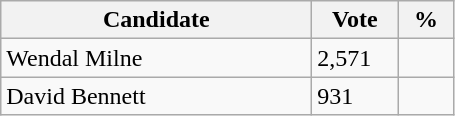<table class="wikitable">
<tr>
<th bgcolor="#DDDDFF" width="200px">Candidate</th>
<th bgcolor="#DDDDFF" width="50px">Vote</th>
<th bgcolor="#DDDDFF" width="30px">%</th>
</tr>
<tr>
<td>Wendal Milne</td>
<td>2,571</td>
<td></td>
</tr>
<tr>
<td>David Bennett</td>
<td>931</td>
<td></td>
</tr>
</table>
